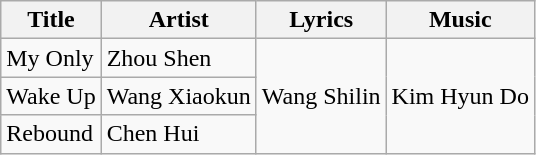<table class="wikitable sortable plainrowheaders">
<tr>
<th scope="col">Title</th>
<th scope="col">Artist</th>
<th scope="col">Lyrics</th>
<th scope="col">Music</th>
</tr>
<tr>
<td>My Only</td>
<td>Zhou Shen</td>
<td rowspan=3>Wang Shilin</td>
<td rowspan=3>Kim Hyun Do</td>
</tr>
<tr>
<td>Wake Up</td>
<td>Wang Xiaokun</td>
</tr>
<tr>
<td>Rebound</td>
<td>Chen Hui</td>
</tr>
</table>
